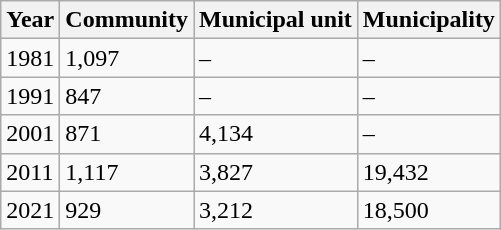<table class=wikitable>
<tr>
<th>Year</th>
<th>Community</th>
<th>Municipal unit</th>
<th>Municipality</th>
</tr>
<tr>
<td>1981</td>
<td>1,097</td>
<td>–</td>
<td>–</td>
</tr>
<tr>
<td>1991</td>
<td>847</td>
<td>–</td>
<td>–</td>
</tr>
<tr>
<td>2001</td>
<td>871</td>
<td>4,134</td>
<td>–</td>
</tr>
<tr>
<td>2011</td>
<td>1,117</td>
<td>3,827</td>
<td>19,432</td>
</tr>
<tr>
<td>2021</td>
<td>929</td>
<td>3,212</td>
<td>18,500</td>
</tr>
</table>
